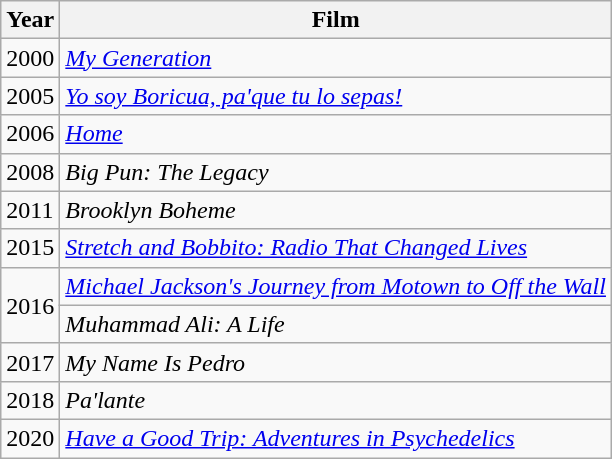<table class="wikitable plainrowheaders sortable" style="margin-right: 0;">
<tr>
<th>Year</th>
<th>Film</th>
</tr>
<tr>
<td>2000</td>
<td><em><a href='#'>My Generation</a></em></td>
</tr>
<tr>
<td>2005</td>
<td><em><a href='#'>Yo soy Boricua, pa'que tu lo sepas!</a></em></td>
</tr>
<tr>
<td>2006</td>
<td><em><a href='#'>Home</a></em></td>
</tr>
<tr>
<td>2008</td>
<td><em>Big Pun: The Legacy</em></td>
</tr>
<tr>
<td>2011</td>
<td><em>Brooklyn Boheme</em></td>
</tr>
<tr>
<td>2015</td>
<td><em><a href='#'>Stretch and Bobbito: Radio That Changed Lives</a></em></td>
</tr>
<tr>
<td rowspan=2>2016</td>
<td><em><a href='#'>Michael Jackson's Journey from Motown to Off the Wall</a></em></td>
</tr>
<tr>
<td><em>Muhammad Ali: A Life</em></td>
</tr>
<tr>
<td>2017</td>
<td><em>My Name Is Pedro</em></td>
</tr>
<tr>
<td>2018</td>
<td><em>Pa'lante</em></td>
</tr>
<tr>
<td>2020</td>
<td><em><a href='#'>Have a Good Trip: Adventures in Psychedelics</a></em></td>
</tr>
</table>
